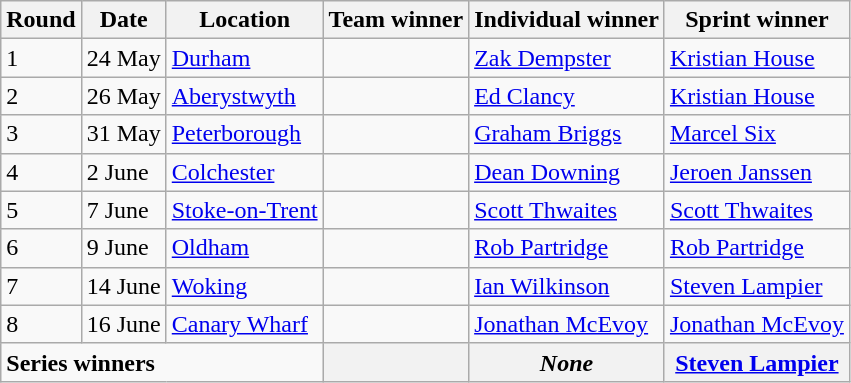<table class=wikitable>
<tr>
<th>Round</th>
<th>Date</th>
<th>Location</th>
<th>Team winner</th>
<th>Individual winner</th>
<th>Sprint winner</th>
</tr>
<tr>
<td>1</td>
<td>24 May</td>
<td><a href='#'>Durham</a></td>
<td></td>
<td><a href='#'>Zak Dempster</a></td>
<td><a href='#'>Kristian House</a></td>
</tr>
<tr>
<td>2</td>
<td>26 May</td>
<td><a href='#'>Aberystwyth</a></td>
<td></td>
<td><a href='#'>Ed Clancy</a></td>
<td><a href='#'>Kristian House</a></td>
</tr>
<tr>
<td>3</td>
<td>31 May</td>
<td><a href='#'>Peterborough</a></td>
<td></td>
<td><a href='#'>Graham Briggs</a></td>
<td><a href='#'>Marcel Six</a></td>
</tr>
<tr>
<td>4</td>
<td>2 June</td>
<td><a href='#'>Colchester</a></td>
<td></td>
<td><a href='#'>Dean Downing</a></td>
<td><a href='#'>Jeroen Janssen</a></td>
</tr>
<tr>
<td>5</td>
<td>7 June</td>
<td><a href='#'>Stoke-on-Trent</a></td>
<td></td>
<td><a href='#'>Scott Thwaites</a></td>
<td><a href='#'>Scott Thwaites</a></td>
</tr>
<tr>
<td>6</td>
<td>9 June</td>
<td><a href='#'>Oldham</a></td>
<td></td>
<td><a href='#'>Rob Partridge</a></td>
<td><a href='#'>Rob Partridge</a></td>
</tr>
<tr>
<td>7</td>
<td>14 June</td>
<td><a href='#'>Woking</a></td>
<td></td>
<td><a href='#'>Ian Wilkinson</a></td>
<td><a href='#'>Steven Lampier</a></td>
</tr>
<tr>
<td>8</td>
<td>16 June</td>
<td><a href='#'>Canary Wharf</a></td>
<td></td>
<td><a href='#'>Jonathan McEvoy</a></td>
<td><a href='#'>Jonathan McEvoy</a></td>
</tr>
<tr>
<td colspan="3"><strong>Series winners</strong></td>
<th></th>
<th><em>None</em></th>
<th><a href='#'>Steven Lampier</a></th>
</tr>
</table>
